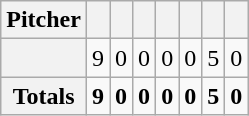<table class="wikitable sortable plainrowheaders">
<tr>
<th scope="col">Pitcher</th>
<th scope="col"></th>
<th scope="col"></th>
<th scope="col"></th>
<th scope="col"></th>
<th scope="col"></th>
<th scope="col"></th>
<th scope="col"></th>
</tr>
<tr>
<th scope="row"></th>
<td>9</td>
<td>0</td>
<td>0</td>
<td>0</td>
<td>0</td>
<td>5</td>
<td>0</td>
</tr>
<tr class="sortbottom">
<th scope="row">Totals</th>
<td><strong>9</strong></td>
<td><strong>0</strong></td>
<td><strong>0</strong></td>
<td><strong>0</strong></td>
<td><strong>0</strong></td>
<td><strong>5</strong></td>
<td><strong>0</strong></td>
</tr>
</table>
